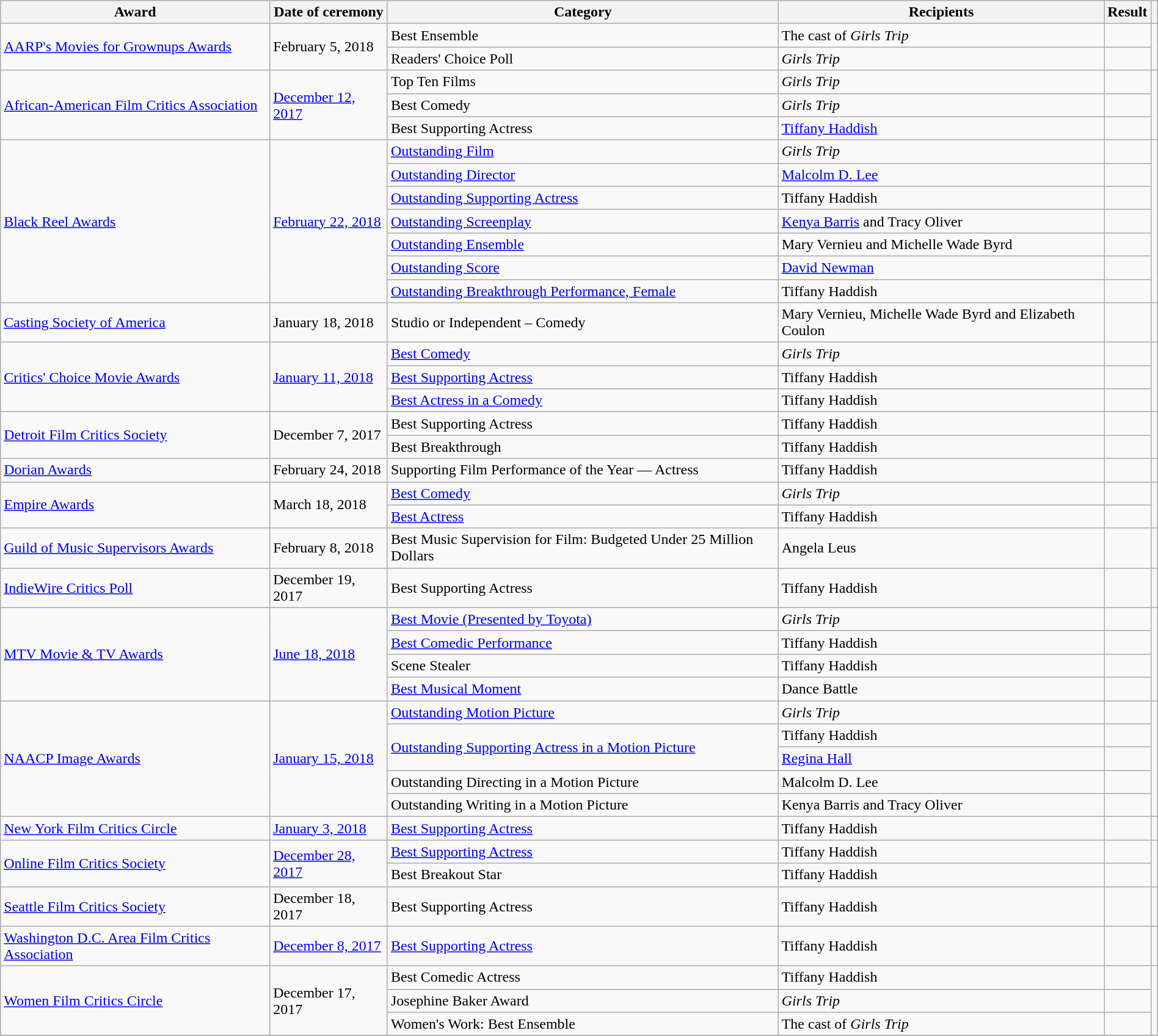<table class="wikitable plainrowheaders sortable" style="width:100%;">
<tr>
<th scope="col">Award</th>
<th scope="col">Date of ceremony</th>
<th scope="col">Category</th>
<th scope="col">Recipients</th>
<th scope="col">Result</th>
<th scope="col" class="unsortable"></th>
</tr>
<tr>
<td rowspan="2"><a href='#'>AARP's Movies for Grownups Awards</a></td>
<td rowspan="2">February 5, 2018</td>
<td>Best Ensemble</td>
<td>The cast of <em>Girls Trip</em></td>
<td></td>
<td rowspan="2" style="text-align:center;"></td>
</tr>
<tr>
<td>Readers' Choice Poll</td>
<td><em>Girls Trip</em></td>
<td></td>
</tr>
<tr>
<td rowspan="3"><a href='#'>African-American Film Critics Association</a></td>
<td rowspan="3"><a href='#'>December 12, 2017</a></td>
<td>Top Ten Films</td>
<td><em>Girls Trip</em></td>
<td></td>
<td rowspan="3" style="text-align:center;"></td>
</tr>
<tr>
<td>Best Comedy</td>
<td><em>Girls Trip</em></td>
<td></td>
</tr>
<tr>
<td>Best Supporting Actress</td>
<td><a href='#'>Tiffany Haddish</a></td>
<td></td>
</tr>
<tr>
<td rowspan="7"><a href='#'>Black Reel Awards</a></td>
<td rowspan="7"><a href='#'>February 22, 2018</a></td>
<td><a href='#'>Outstanding Film</a></td>
<td><em>Girls Trip</em></td>
<td></td>
<td rowspan="7" style="text-align:center;"></td>
</tr>
<tr>
<td><a href='#'>Outstanding Director</a></td>
<td><a href='#'>Malcolm D. Lee</a></td>
<td></td>
</tr>
<tr>
<td><a href='#'>Outstanding Supporting Actress</a></td>
<td>Tiffany Haddish</td>
<td></td>
</tr>
<tr>
<td><a href='#'>Outstanding Screenplay</a></td>
<td><a href='#'>Kenya Barris</a> and Tracy Oliver</td>
<td></td>
</tr>
<tr>
<td><a href='#'>Outstanding Ensemble</a></td>
<td>Mary Vernieu and Michelle Wade Byrd</td>
<td></td>
</tr>
<tr>
<td><a href='#'>Outstanding Score</a></td>
<td><a href='#'>David Newman</a></td>
<td></td>
</tr>
<tr>
<td><a href='#'>Outstanding Breakthrough Performance, Female</a></td>
<td>Tiffany Haddish</td>
<td></td>
</tr>
<tr>
<td><a href='#'>Casting Society of America</a></td>
<td>January 18, 2018</td>
<td>Studio or Independent – Comedy</td>
<td>Mary Vernieu, Michelle Wade Byrd and Elizabeth Coulon</td>
<td></td>
<td style="text-align:center;"></td>
</tr>
<tr>
<td rowspan="3"><a href='#'>Critics' Choice Movie Awards</a></td>
<td rowspan="3"><a href='#'>January 11, 2018</a></td>
<td><a href='#'>Best Comedy</a></td>
<td><em>Girls Trip</em></td>
<td></td>
<td rowspan="3" style="text-align:center;"></td>
</tr>
<tr>
<td><a href='#'>Best Supporting Actress</a></td>
<td>Tiffany Haddish</td>
<td></td>
</tr>
<tr>
<td><a href='#'>Best Actress in a Comedy</a></td>
<td>Tiffany Haddish</td>
<td></td>
</tr>
<tr>
<td rowspan="2"><a href='#'>Detroit Film Critics Society</a></td>
<td rowspan="2">December 7, 2017</td>
<td>Best Supporting Actress</td>
<td>Tiffany Haddish</td>
<td></td>
<td rowspan="2" style="text-align:center;"><br></td>
</tr>
<tr>
<td>Best Breakthrough</td>
<td>Tiffany Haddish</td>
<td></td>
</tr>
<tr>
<td><a href='#'>Dorian Awards</a></td>
<td>February 24, 2018</td>
<td>Supporting Film Performance of the Year — Actress</td>
<td>Tiffany Haddish</td>
<td></td>
<td style="text-align:center;"><br></td>
</tr>
<tr>
<td rowspan="2"><a href='#'>Empire Awards</a></td>
<td rowspan="2">March 18, 2018</td>
<td><a href='#'>Best Comedy</a></td>
<td><em>Girls Trip</em></td>
<td></td>
<td rowspan="2" style="text-align:center;"><br></td>
</tr>
<tr>
<td><a href='#'>Best Actress</a></td>
<td>Tiffany Haddish</td>
<td></td>
</tr>
<tr>
<td><a href='#'>Guild of Music Supervisors Awards</a></td>
<td>February 8, 2018</td>
<td>Best Music Supervision for Film: Budgeted Under 25 Million Dollars</td>
<td>Angela Leus</td>
<td></td>
<td style="text-align:center;"></td>
</tr>
<tr>
<td><a href='#'>IndieWire Critics Poll</a></td>
<td>December 19, 2017</td>
<td>Best Supporting Actress</td>
<td>Tiffany Haddish</td>
<td></td>
<td style="text-align:center;"></td>
</tr>
<tr>
<td rowspan="4"><a href='#'>MTV Movie & TV Awards</a></td>
<td rowspan="4"><a href='#'>June 18, 2018</a></td>
<td><a href='#'>Best Movie (Presented by Toyota)</a></td>
<td><em>Girls Trip</em></td>
<td></td>
<td rowspan="4" style="text-align:center;"></td>
</tr>
<tr>
<td><a href='#'>Best Comedic Performance</a></td>
<td>Tiffany Haddish</td>
<td></td>
</tr>
<tr>
<td>Scene Stealer</td>
<td>Tiffany Haddish</td>
<td></td>
</tr>
<tr>
<td><a href='#'>Best Musical Moment</a></td>
<td>Dance Battle</td>
<td></td>
</tr>
<tr>
<td rowspan="5"><a href='#'>NAACP Image Awards</a></td>
<td rowspan="5"><a href='#'>January 15, 2018</a></td>
<td><a href='#'>Outstanding Motion Picture</a></td>
<td><em>Girls Trip</em></td>
<td></td>
<td rowspan="5" style="text-align:center;"></td>
</tr>
<tr>
<td rowspan="2"><a href='#'>Outstanding Supporting Actress in a Motion Picture</a></td>
<td>Tiffany Haddish</td>
<td></td>
</tr>
<tr>
<td><a href='#'>Regina Hall</a></td>
<td></td>
</tr>
<tr>
<td>Outstanding Directing in a Motion Picture</td>
<td>Malcolm D. Lee</td>
<td></td>
</tr>
<tr>
<td>Outstanding Writing in a Motion Picture</td>
<td>Kenya Barris and Tracy Oliver</td>
<td></td>
</tr>
<tr>
<td><a href='#'>New York Film Critics Circle</a></td>
<td><a href='#'>January 3, 2018</a></td>
<td><a href='#'>Best Supporting Actress</a></td>
<td>Tiffany Haddish</td>
<td></td>
<td style="text-align:center;"></td>
</tr>
<tr>
<td rowspan="2"><a href='#'>Online Film Critics Society</a></td>
<td rowspan="2"><a href='#'>December 28, 2017</a></td>
<td><a href='#'>Best Supporting Actress</a></td>
<td>Tiffany Haddish</td>
<td></td>
<td rowspan="2" style="text-align:center;"><br></td>
</tr>
<tr>
<td>Best Breakout Star</td>
<td>Tiffany Haddish</td>
<td></td>
</tr>
<tr>
<td><a href='#'>Seattle Film Critics Society</a></td>
<td>December 18, 2017</td>
<td>Best Supporting Actress</td>
<td>Tiffany Haddish</td>
<td></td>
<td style="text-align:center;"></td>
</tr>
<tr>
<td><a href='#'>Washington D.C. Area Film Critics Association</a></td>
<td><a href='#'>December 8, 2017</a></td>
<td><a href='#'>Best Supporting Actress</a></td>
<td>Tiffany Haddish</td>
<td></td>
<td style="text-align:center;"></td>
</tr>
<tr>
<td rowspan="3"><a href='#'>Women Film Critics Circle</a></td>
<td rowspan="3">December 17, 2017</td>
<td>Best Comedic Actress</td>
<td>Tiffany Haddish</td>
<td></td>
<td rowspan="3" style="text-align:center;"><br></td>
</tr>
<tr>
<td>Josephine Baker Award</td>
<td><em>Girls Trip</em></td>
<td></td>
</tr>
<tr>
<td>Women's Work: Best Ensemble</td>
<td>The cast of <em>Girls Trip</em></td>
<td></td>
</tr>
<tr>
</tr>
</table>
